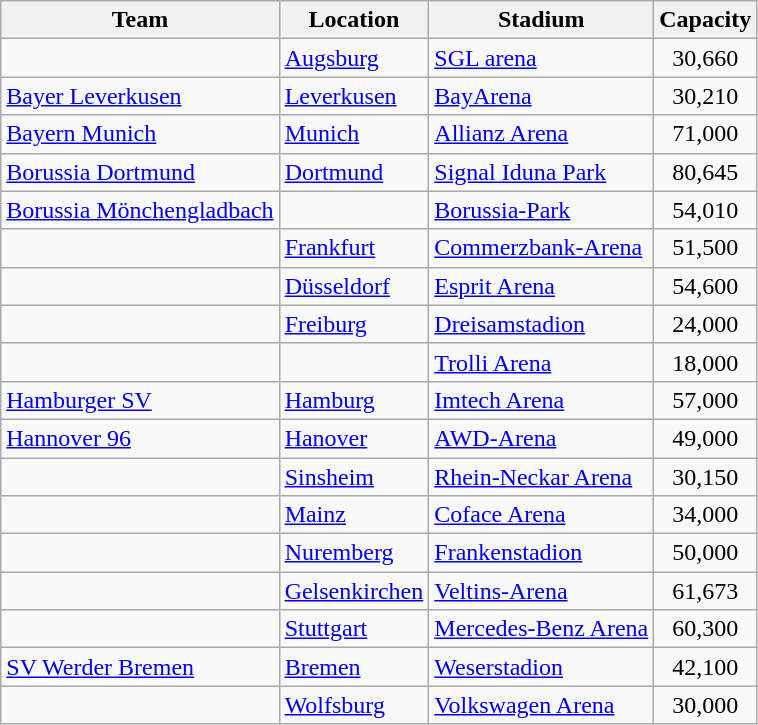<table class="wikitable sortable" style="text-align: left;">
<tr>
<th>Team</th>
<th>Location</th>
<th>Stadium</th>
<th>Capacity</th>
</tr>
<tr>
<td></td>
<td><a href='#'>Augsburg</a></td>
<td><a href='#'>SGL arena</a></td>
<td style="text-align:center;">30,660</td>
</tr>
<tr>
<td><a href='#'>Bayer Leverkusen</a></td>
<td><a href='#'>Leverkusen</a></td>
<td><a href='#'>BayArena</a></td>
<td style="text-align:center;">30,210</td>
</tr>
<tr>
<td><a href='#'>Bayern Munich</a></td>
<td><a href='#'>Munich</a></td>
<td><a href='#'>Allianz Arena</a></td>
<td style="text-align:center;">71,000</td>
</tr>
<tr>
<td><a href='#'>Borussia Dortmund</a></td>
<td><a href='#'>Dortmund</a></td>
<td><a href='#'>Signal Iduna Park</a></td>
<td style="text-align:center;">80,645</td>
</tr>
<tr>
<td><a href='#'>Borussia Mönchengladbach</a></td>
<td></td>
<td><a href='#'>Borussia-Park</a></td>
<td style="text-align:center;">54,010</td>
</tr>
<tr>
<td></td>
<td><a href='#'>Frankfurt</a></td>
<td><a href='#'>Commerzbank-Arena</a></td>
<td style="text-align:center;">51,500</td>
</tr>
<tr>
<td></td>
<td><a href='#'>Düsseldorf</a></td>
<td><a href='#'>Esprit Arena</a></td>
<td style="text-align:center;">54,600</td>
</tr>
<tr>
<td></td>
<td><a href='#'>Freiburg</a></td>
<td><a href='#'>Dreisamstadion</a></td>
<td style="text-align:center;">24,000</td>
</tr>
<tr>
<td></td>
<td></td>
<td><a href='#'>Trolli Arena</a></td>
<td style="text-align:center;">18,000</td>
</tr>
<tr>
<td><a href='#'>Hamburger SV</a></td>
<td><a href='#'>Hamburg</a></td>
<td><a href='#'>Imtech Arena</a></td>
<td style="text-align:center;">57,000</td>
</tr>
<tr>
<td><a href='#'>Hannover 96</a></td>
<td><a href='#'>Hanover</a></td>
<td><a href='#'>AWD-Arena</a></td>
<td style="text-align:center;">49,000</td>
</tr>
<tr>
<td></td>
<td><a href='#'>Sinsheim</a></td>
<td><a href='#'>Rhein-Neckar Arena</a></td>
<td style="text-align:center;">30,150</td>
</tr>
<tr>
<td></td>
<td><a href='#'>Mainz</a></td>
<td><a href='#'>Coface Arena</a></td>
<td style="text-align:center;">34,000</td>
</tr>
<tr>
<td></td>
<td><a href='#'>Nuremberg</a></td>
<td><a href='#'>Frankenstadion</a></td>
<td style="text-align:center;">50,000</td>
</tr>
<tr>
<td></td>
<td><a href='#'>Gelsenkirchen</a></td>
<td><a href='#'>Veltins-Arena</a></td>
<td style="text-align:center;">61,673</td>
</tr>
<tr>
<td></td>
<td><a href='#'>Stuttgart</a></td>
<td><a href='#'>Mercedes-Benz Arena</a></td>
<td style="text-align:center;">60,300</td>
</tr>
<tr>
<td><a href='#'>SV Werder Bremen</a></td>
<td><a href='#'>Bremen</a></td>
<td><a href='#'>Weserstadion</a></td>
<td style="text-align:center;">42,100</td>
</tr>
<tr>
<td></td>
<td><a href='#'>Wolfsburg</a></td>
<td><a href='#'>Volkswagen Arena</a></td>
<td style="text-align:center;">30,000</td>
</tr>
</table>
